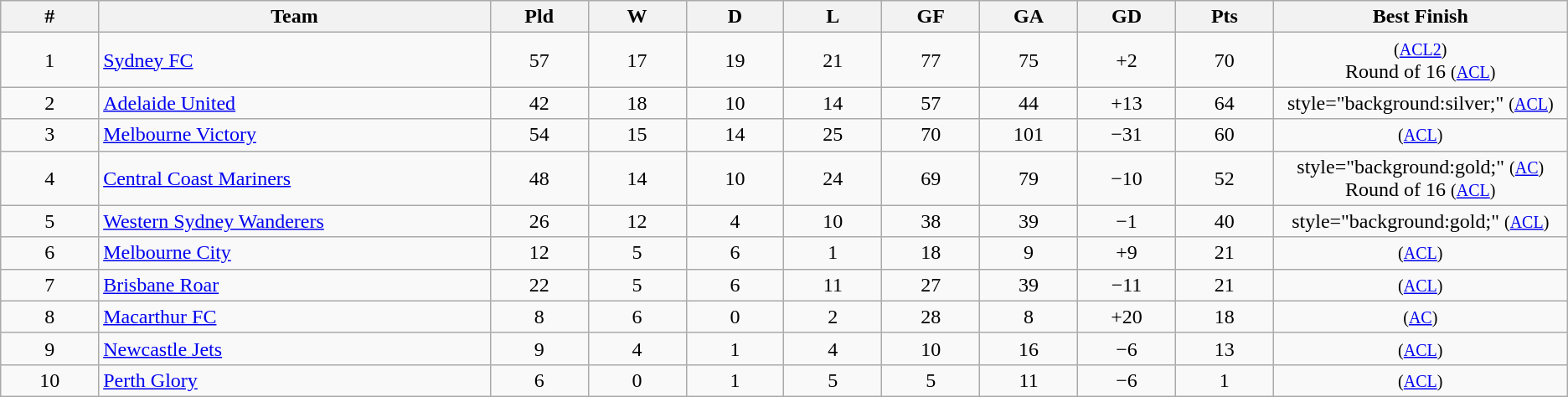<table class="wikitable sortable" style="text-align:center">
<tr>
<th width=5%>#</th>
<th width=20%>Team</th>
<th width=5%>Pld</th>
<th width=5%>W</th>
<th width=5%>D</th>
<th width=5%>L</th>
<th width=5%>GF</th>
<th width=5%>GA</th>
<th width=5%>GD</th>
<th width=5%>Pts</th>
<th width=15%>Best Finish</th>
</tr>
<tr>
<td>1</td>
<td align=left><a href='#'>Sydney FC</a></td>
<td>57</td>
<td>17</td>
<td>19</td>
<td>21</td>
<td>77</td>
<td>75</td>
<td>+2</td>
<td>70</td>
<td> <small>(<a href='#'>ACL2</a>)</small> <br> Round of 16 <small>(<a href='#'>ACL</a>)</small></td>
</tr>
<tr>
<td>2</td>
<td align=left><a href='#'>Adelaide United</a></td>
<td>42</td>
<td>18</td>
<td>10</td>
<td>14</td>
<td>57</td>
<td>44</td>
<td>+13</td>
<td>64</td>
<td>style="background:silver;"  <small>(<a href='#'>ACL</a>)</small></td>
</tr>
<tr>
<td>3</td>
<td align=left><a href='#'>Melbourne Victory</a></td>
<td>54</td>
<td>15</td>
<td>14</td>
<td>25</td>
<td>70</td>
<td>101</td>
<td>−31</td>
<td>60</td>
<td> <small>(<a href='#'>ACL</a>)</small></td>
</tr>
<tr>
<td>4</td>
<td align=left><a href='#'>Central Coast Mariners</a></td>
<td>48</td>
<td>14</td>
<td>10</td>
<td>24</td>
<td>69</td>
<td>79</td>
<td>−10</td>
<td>52</td>
<td>style="background:gold;"  <small>(<a href='#'>AC</a>)</small> <br> Round of 16 <small>(<a href='#'>ACL</a>)</small></td>
</tr>
<tr>
<td>5</td>
<td align=left><a href='#'>Western Sydney Wanderers</a></td>
<td>26</td>
<td>12</td>
<td>4</td>
<td>10</td>
<td>38</td>
<td>39</td>
<td>−1</td>
<td>40</td>
<td>style="background:gold;"  <small>(<a href='#'>ACL</a>)</small></td>
</tr>
<tr>
<td>6</td>
<td align=left><a href='#'>Melbourne City</a></td>
<td>12</td>
<td>5</td>
<td>6</td>
<td>1</td>
<td>18</td>
<td>9</td>
<td>+9</td>
<td>21</td>
<td> <small>(<a href='#'>ACL</a>)</small></td>
</tr>
<tr>
<td>7</td>
<td align=left><a href='#'>Brisbane Roar</a></td>
<td>22</td>
<td>5</td>
<td>6</td>
<td>11</td>
<td>27</td>
<td>39</td>
<td>−11</td>
<td>21</td>
<td> <small>(<a href='#'>ACL</a>)</small></td>
</tr>
<tr>
<td>8</td>
<td align=left><a href='#'>Macarthur FC</a></td>
<td>8</td>
<td>6</td>
<td>0</td>
<td>2</td>
<td>28</td>
<td>8</td>
<td>+20</td>
<td>18</td>
<td> <small>(<a href='#'>AC</a>)</small></td>
</tr>
<tr>
<td>9</td>
<td align=left><a href='#'>Newcastle Jets</a></td>
<td>9</td>
<td>4</td>
<td>1</td>
<td>4</td>
<td>10</td>
<td>16</td>
<td>−6</td>
<td>13</td>
<td> <small>(<a href='#'>ACL</a>)</small></td>
</tr>
<tr>
<td>10</td>
<td align=left><a href='#'>Perth Glory</a></td>
<td>6</td>
<td>0</td>
<td>1</td>
<td>5</td>
<td>5</td>
<td>11</td>
<td>−6</td>
<td>1</td>
<td> <small>(<a href='#'>ACL</a>)</small></td>
</tr>
</table>
